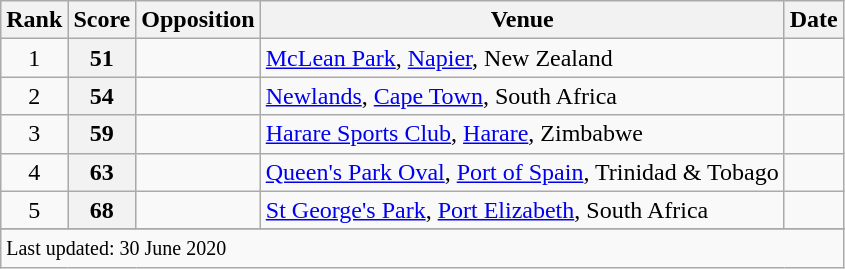<table class="wikitable plainrowheaders sortable">
<tr>
<th scope=col>Rank</th>
<th scope=col>Score</th>
<th scope=col>Opposition</th>
<th scope=col>Venue</th>
<th scope=col>Date</th>
</tr>
<tr>
<td align=center>1</td>
<th scope=row style=text-align:center;>51</th>
<td></td>
<td><a href='#'>McLean Park</a>, <a href='#'>Napier</a>, New Zealand</td>
<td></td>
</tr>
<tr>
<td align=center>2</td>
<th scope=row style=text-align:center;>54</th>
<td></td>
<td><a href='#'>Newlands</a>, <a href='#'>Cape Town</a>, South Africa</td>
<td></td>
</tr>
<tr>
<td align=center>3</td>
<th scope=row style=text-align:center;>59</th>
<td></td>
<td><a href='#'>Harare Sports Club</a>, <a href='#'>Harare</a>, Zimbabwe</td>
<td></td>
</tr>
<tr>
<td align=center>4</td>
<th scope=row style=text-align:center;>63</th>
<td></td>
<td><a href='#'>Queen's Park Oval</a>, <a href='#'>Port of Spain</a>, Trinidad & Tobago</td>
<td></td>
</tr>
<tr>
<td align=center>5</td>
<th scope=row style=text-align:center;>68</th>
<td></td>
<td><a href='#'>St George's Park</a>, <a href='#'>Port Elizabeth</a>, South Africa</td>
<td></td>
</tr>
<tr>
</tr>
<tr class=sortbottom>
<td colspan=5><small>Last updated: 30 June 2020</small></td>
</tr>
</table>
